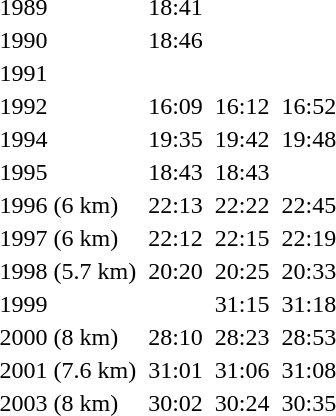<table>
<tr>
<td>1989</td>
<td></td>
<td>18:41</td>
<td></td>
<td></td>
<td></td>
<td></td>
</tr>
<tr>
<td>1990</td>
<td></td>
<td>18:46</td>
<td></td>
<td></td>
<td></td>
<td></td>
</tr>
<tr>
<td>1991</td>
<td></td>
<td></td>
<td></td>
<td></td>
<td></td>
<td></td>
</tr>
<tr>
<td>1992</td>
<td></td>
<td>16:09</td>
<td></td>
<td>16:12</td>
<td></td>
<td>16:52</td>
</tr>
<tr>
<td>1994</td>
<td></td>
<td>19:35</td>
<td></td>
<td>19:42</td>
<td></td>
<td>19:48</td>
</tr>
<tr>
<td>1995</td>
<td></td>
<td>18:43</td>
<td></td>
<td>18:43</td>
<td></td>
<td></td>
</tr>
<tr>
<td>1996 (6 km)</td>
<td></td>
<td>22:13</td>
<td></td>
<td>22:22</td>
<td></td>
<td>22:45</td>
</tr>
<tr>
<td>1997 (6 km)</td>
<td></td>
<td>22:12</td>
<td></td>
<td>22:15</td>
<td></td>
<td>22:19</td>
</tr>
<tr>
<td>1998 (5.7 km)</td>
<td></td>
<td>20:20</td>
<td></td>
<td>20:25</td>
<td></td>
<td>20:33</td>
</tr>
<tr>
<td>1999</td>
<td></td>
<td></td>
<td></td>
<td>31:15</td>
<td></td>
<td>31:18</td>
</tr>
<tr>
<td>2000 (8 km)</td>
<td></td>
<td>28:10</td>
<td></td>
<td>28:23</td>
<td></td>
<td>28:53</td>
</tr>
<tr>
<td>2001 (7.6 km)</td>
<td></td>
<td>31:01</td>
<td></td>
<td>31:06</td>
<td></td>
<td>31:08</td>
</tr>
<tr>
<td>2003 (8 km)</td>
<td></td>
<td>30:02</td>
<td></td>
<td>30:24</td>
<td></td>
<td>30:35</td>
</tr>
</table>
